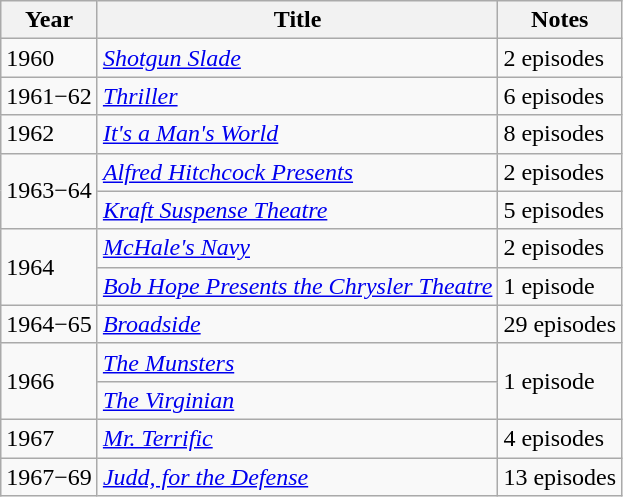<table class="wikitable">
<tr>
<th>Year</th>
<th>Title</th>
<th>Notes</th>
</tr>
<tr>
<td>1960</td>
<td><em><a href='#'>Shotgun Slade</a></em></td>
<td>2 episodes</td>
</tr>
<tr>
<td>1961−62</td>
<td><em><a href='#'>Thriller</a></em></td>
<td>6 episodes</td>
</tr>
<tr>
<td>1962</td>
<td><em><a href='#'>It's a Man's World</a></em></td>
<td>8 episodes</td>
</tr>
<tr>
<td rowspan=2>1963−64</td>
<td><em><a href='#'>Alfred Hitchcock Presents</a></em></td>
<td>2 episodes</td>
</tr>
<tr>
<td><em><a href='#'>Kraft Suspense Theatre</a></em></td>
<td>5 episodes</td>
</tr>
<tr>
<td rowspan=2>1964</td>
<td><em><a href='#'>McHale's Navy</a></em></td>
<td>2 episodes</td>
</tr>
<tr>
<td><em><a href='#'>Bob Hope Presents the Chrysler Theatre</a></em></td>
<td>1 episode</td>
</tr>
<tr>
<td>1964−65</td>
<td><em><a href='#'>Broadside</a></em></td>
<td>29 episodes</td>
</tr>
<tr>
<td rowspan=2>1966</td>
<td><em><a href='#'>The Munsters</a></em></td>
<td rowspan=2>1 episode</td>
</tr>
<tr>
<td><em><a href='#'>The Virginian</a></em></td>
</tr>
<tr>
<td>1967</td>
<td><em><a href='#'>Mr. Terrific</a></em></td>
<td>4 episodes</td>
</tr>
<tr>
<td>1967−69</td>
<td><em><a href='#'>Judd, for the Defense</a></em></td>
<td>13 episodes</td>
</tr>
</table>
